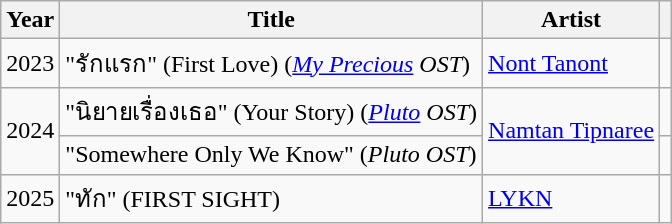<table class="wikitable sortable">
<tr>
<th scope="col">Year</th>
<th scope="col">Title</th>
<th scope="col">Artist</th>
<th scope="col" class="unsortable"></th>
</tr>
<tr>
<td>2023</td>
<td>"รักแรก" (First Love) (<em><a href='#'>My Precious</a> OST</em>)</td>
<td><a href='#'>Nont Tanont</a></td>
<td style="text-align: center;"></td>
</tr>
<tr>
<td rowspan=2>2024</td>
<td>"นิยายเรื่องเธอ" (Your Story) (<em><a href='#'>Pluto</a> OST</em>)</td>
<td rowspan=2><a href='#'>Namtan Tipnaree</a></td>
<td style="text-align: center;"></td>
</tr>
<tr>
<td>"Somewhere Only We Know" (<em>Pluto OST</em>)</td>
<td style="text-align: center;"></td>
</tr>
<tr>
<td>2025</td>
<td>"ทัก" (FIRST SIGHT)</td>
<td><a href='#'>LYKN</a></td>
<td style="text-align: center;"></td>
</tr>
</table>
